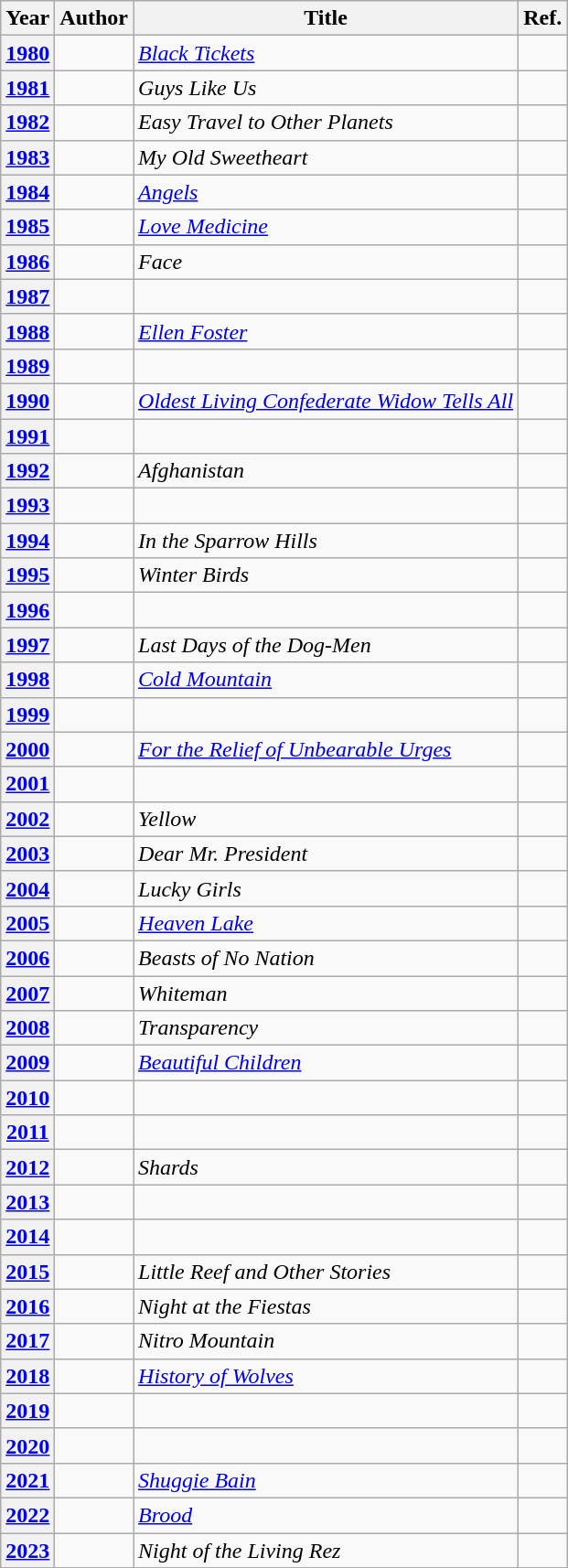<table class="wikitable sortable mw-collapsible">
<tr>
<th>Year</th>
<th>Author</th>
<th>Title</th>
<th>Ref.</th>
</tr>
<tr>
<th><a href='#'>1980</a></th>
<td></td>
<td><em><a href='#'>Black Tickets</a></em></td>
<td></td>
</tr>
<tr>
<th><a href='#'>1981</a></th>
<td></td>
<td><em>Guys Like Us</em></td>
<td></td>
</tr>
<tr>
<th><a href='#'>1982</a></th>
<td></td>
<td><em>Easy Travel to Other Planets</em></td>
<td></td>
</tr>
<tr>
<th><a href='#'>1983</a></th>
<td></td>
<td><em>My Old Sweetheart</em></td>
<td></td>
</tr>
<tr>
<th><a href='#'>1984</a></th>
<td></td>
<td><em><a href='#'>Angels</a></em></td>
<td></td>
</tr>
<tr>
<th><a href='#'>1985</a></th>
<td></td>
<td><em><a href='#'>Love Medicine</a></em></td>
<td></td>
</tr>
<tr>
<th><a href='#'>1986</a></th>
<td></td>
<td><em>Face</em></td>
<td></td>
</tr>
<tr>
<th><a href='#'>1987</a></th>
<td></td>
<td><em></em></td>
<td></td>
</tr>
<tr>
<th><a href='#'>1988</a></th>
<td></td>
<td><em><a href='#'>Ellen Foster</a></em></td>
<td></td>
</tr>
<tr>
<th><a href='#'>1989</a></th>
<td></td>
<td><em></em></td>
<td></td>
</tr>
<tr>
<th><a href='#'>1990</a></th>
<td></td>
<td><em><a href='#'>Oldest Living Confederate Widow Tells All</a></em></td>
<td></td>
</tr>
<tr>
<th><a href='#'>1991</a></th>
<td></td>
<td><em></em></td>
<td></td>
</tr>
<tr>
<th><a href='#'>1992</a></th>
<td></td>
<td><em>Afghanistan</em></td>
<td></td>
</tr>
<tr>
<th><a href='#'>1993</a></th>
<td></td>
<td><em></em></td>
<td></td>
</tr>
<tr>
<th><a href='#'>1994</a></th>
<td></td>
<td><em>In the Sparrow Hills</em></td>
<td></td>
</tr>
<tr>
<th><a href='#'>1995</a></th>
<td></td>
<td><em>Winter Birds</em></td>
<td></td>
</tr>
<tr>
<th><a href='#'>1996</a></th>
<td></td>
<td><em></em></td>
<td></td>
</tr>
<tr>
<th><a href='#'>1997</a></th>
<td></td>
<td><em>Last Days of the Dog-Men</em></td>
<td></td>
</tr>
<tr>
<th><a href='#'>1998</a></th>
<td></td>
<td><em><a href='#'>Cold Mountain</a></em></td>
<td></td>
</tr>
<tr>
<th><a href='#'>1999</a></th>
<td></td>
<td><em></em></td>
<td></td>
</tr>
<tr>
<th><a href='#'>2000</a></th>
<td></td>
<td><em><a href='#'>For the Relief of Unbearable Urges</a></em></td>
<td></td>
</tr>
<tr>
<th><a href='#'>2001</a></th>
<td></td>
<td><em></em></td>
<td></td>
</tr>
<tr>
<th><a href='#'>2002</a></th>
<td></td>
<td><em>Yellow</em></td>
<td></td>
</tr>
<tr>
<th><a href='#'>2003</a></th>
<td></td>
<td><em>Dear Mr. President</em></td>
<td></td>
</tr>
<tr>
<th><a href='#'>2004</a></th>
<td></td>
<td><em>Lucky Girls</em></td>
<td></td>
</tr>
<tr>
<th><a href='#'>2005</a></th>
<td></td>
<td><em><a href='#'>Heaven Lake</a></em></td>
<td></td>
</tr>
<tr>
<th><a href='#'>2006</a></th>
<td></td>
<td><em>Beasts of No Nation</em></td>
<td></td>
</tr>
<tr>
<th><a href='#'>2007</a></th>
<td></td>
<td><em>Whiteman</em></td>
<td></td>
</tr>
<tr>
<th><a href='#'>2008</a></th>
<td></td>
<td><em>Transparency</em></td>
<td></td>
</tr>
<tr>
<th><a href='#'>2009</a></th>
<td></td>
<td><em><a href='#'>Beautiful Children</a></em></td>
<td></td>
</tr>
<tr>
<th><a href='#'>2010</a></th>
<td></td>
<td><em></em></td>
<td></td>
</tr>
<tr>
<th><a href='#'>2011</a></th>
<td></td>
<td><em></em></td>
<td></td>
</tr>
<tr>
<th><a href='#'>2012</a></th>
<td></td>
<td><em>Shards</em></td>
<td></td>
</tr>
<tr>
<th><a href='#'>2013</a></th>
<td></td>
<td><em></em></td>
<td></td>
</tr>
<tr>
<th><a href='#'>2014</a></th>
<td></td>
<td><em></em></td>
<td></td>
</tr>
<tr>
<th><a href='#'>2015</a></th>
<td></td>
<td><em>Little Reef and Other Stories</em></td>
<td></td>
</tr>
<tr>
<th><a href='#'>2016</a></th>
<td></td>
<td><em>Night at the Fiestas</em></td>
<td></td>
</tr>
<tr>
<th><a href='#'>2017</a></th>
<td></td>
<td><em>Nitro Mountain</em></td>
<td></td>
</tr>
<tr>
<th><a href='#'>2018</a></th>
<td></td>
<td><em><a href='#'>History of Wolves</a></em></td>
<td></td>
</tr>
<tr>
<th><a href='#'>2019</a></th>
<td></td>
<td><em></em></td>
<td></td>
</tr>
<tr>
<th><a href='#'>2020</a></th>
<td></td>
<td><em></em></td>
<td></td>
</tr>
<tr>
<th><a href='#'>2021</a></th>
<td></td>
<td><em><a href='#'>Shuggie Bain</a></em></td>
<td></td>
</tr>
<tr>
<th><a href='#'>2022</a></th>
<td></td>
<td><em><a href='#'>Brood</a></em></td>
<td></td>
</tr>
<tr>
<th><a href='#'>2023</a></th>
<td></td>
<td><em>Night of the Living Rez</em></td>
<td></td>
</tr>
</table>
